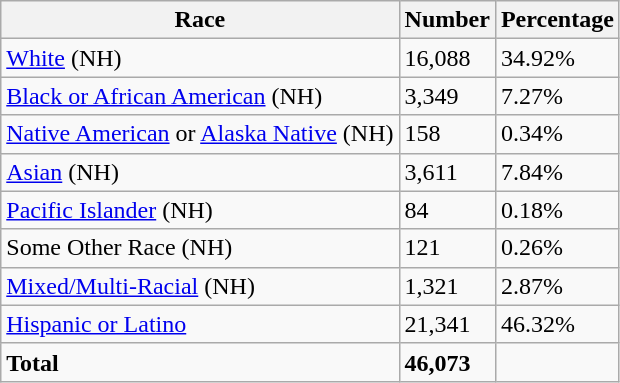<table class="wikitable">
<tr>
<th>Race</th>
<th>Number</th>
<th>Percentage</th>
</tr>
<tr>
<td><a href='#'>White</a> (NH)</td>
<td>16,088</td>
<td>34.92%</td>
</tr>
<tr>
<td><a href='#'>Black or African American</a> (NH)</td>
<td>3,349</td>
<td>7.27%</td>
</tr>
<tr>
<td><a href='#'>Native American</a> or <a href='#'>Alaska Native</a> (NH)</td>
<td>158</td>
<td>0.34%</td>
</tr>
<tr>
<td><a href='#'>Asian</a> (NH)</td>
<td>3,611</td>
<td>7.84%</td>
</tr>
<tr>
<td><a href='#'>Pacific Islander</a> (NH)</td>
<td>84</td>
<td>0.18%</td>
</tr>
<tr>
<td>Some Other Race (NH)</td>
<td>121</td>
<td>0.26%</td>
</tr>
<tr>
<td><a href='#'>Mixed/Multi-Racial</a> (NH)</td>
<td>1,321</td>
<td>2.87%</td>
</tr>
<tr>
<td><a href='#'>Hispanic or Latino</a></td>
<td>21,341</td>
<td>46.32%</td>
</tr>
<tr>
<td><strong>Total</strong></td>
<td><strong>46,073</strong></td>
<td></td>
</tr>
</table>
